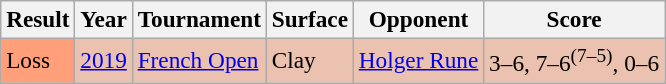<table class="sortable wikitable" style="font-size:97%">
<tr>
<th>Result</th>
<th>Year</th>
<th>Tournament</th>
<th>Surface</th>
<th>Opponent</th>
<th>Score</th>
</tr>
<tr style="background:#EBC2AF;">
<td style="background:#ffa07a;">Loss</td>
<td><a href='#'>2019</a></td>
<td><a href='#'>French Open</a></td>
<td>Clay</td>
<td> <a href='#'>Holger Rune</a></td>
<td>3–6, 7–6<sup>(7–5)</sup>, 0–6</td>
</tr>
</table>
